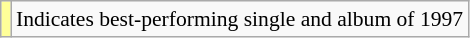<table class="wikitable" style="font-size:90%;">
<tr>
<td style="background-color:#FFFF99"></td>
<td>Indicates best-performing single and album of 1997</td>
</tr>
</table>
